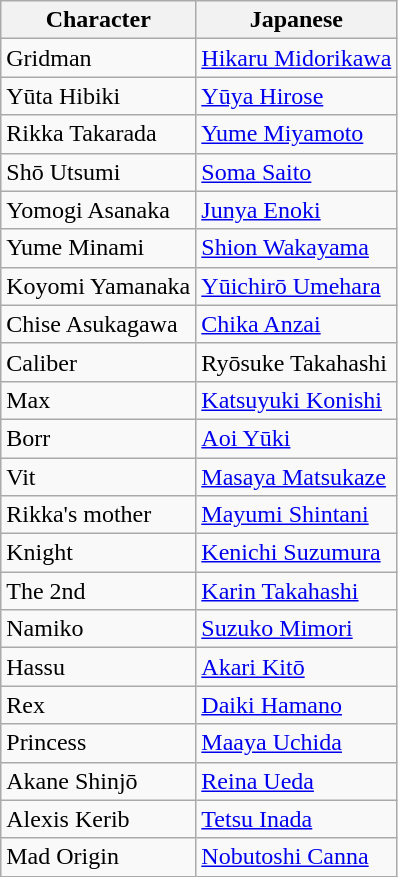<table class="wikitable sortable">
<tr>
<th>Character</th>
<th>Japanese</th>
</tr>
<tr>
<td>Gridman</td>
<td><a href='#'>Hikaru Midorikawa</a></td>
</tr>
<tr>
<td>Yūta Hibiki</td>
<td><a href='#'>Yūya Hirose</a></td>
</tr>
<tr>
<td>Rikka Takarada</td>
<td><a href='#'>Yume Miyamoto</a></td>
</tr>
<tr>
<td>Shō Utsumi</td>
<td><a href='#'>Soma Saito</a></td>
</tr>
<tr>
<td>Yomogi Asanaka</td>
<td><a href='#'>Junya Enoki</a></td>
</tr>
<tr>
<td>Yume Minami</td>
<td><a href='#'>Shion Wakayama</a></td>
</tr>
<tr>
<td>Koyomi Yamanaka</td>
<td><a href='#'>Yūichirō Umehara</a></td>
</tr>
<tr>
<td>Chise Asukagawa</td>
<td><a href='#'>Chika Anzai</a></td>
</tr>
<tr>
<td>Caliber</td>
<td>Ryōsuke Takahashi</td>
</tr>
<tr>
<td>Max</td>
<td><a href='#'>Katsuyuki Konishi</a></td>
</tr>
<tr>
<td>Borr</td>
<td><a href='#'>Aoi Yūki</a></td>
</tr>
<tr>
<td>Vit</td>
<td><a href='#'>Masaya Matsukaze</a></td>
</tr>
<tr>
<td>Rikka's mother</td>
<td><a href='#'>Mayumi Shintani</a></td>
</tr>
<tr>
<td>Knight</td>
<td><a href='#'>Kenichi Suzumura</a></td>
</tr>
<tr>
<td>The 2nd</td>
<td><a href='#'>Karin Takahashi</a></td>
</tr>
<tr>
<td>Namiko</td>
<td><a href='#'>Suzuko Mimori</a></td>
</tr>
<tr>
<td>Hassu</td>
<td><a href='#'>Akari Kitō</a></td>
</tr>
<tr>
<td>Rex</td>
<td><a href='#'>Daiki Hamano</a></td>
</tr>
<tr>
<td>Princess</td>
<td><a href='#'>Maaya Uchida</a></td>
</tr>
<tr>
<td>Akane Shinjō</td>
<td><a href='#'>Reina Ueda</a></td>
</tr>
<tr>
<td>Alexis Kerib</td>
<td><a href='#'>Tetsu Inada</a></td>
</tr>
<tr>
<td>Mad Origin</td>
<td><a href='#'>Nobutoshi Canna</a></td>
</tr>
</table>
